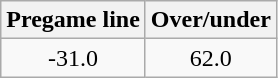<table class="wikitable" style="margin-left: auto; margin-right: auto; border: none; display: inline-table;">
<tr align="center">
<th style=>Pregame line</th>
<th style=>Over/under</th>
</tr>
<tr align="center">
<td>-31.0</td>
<td>62.0</td>
</tr>
</table>
